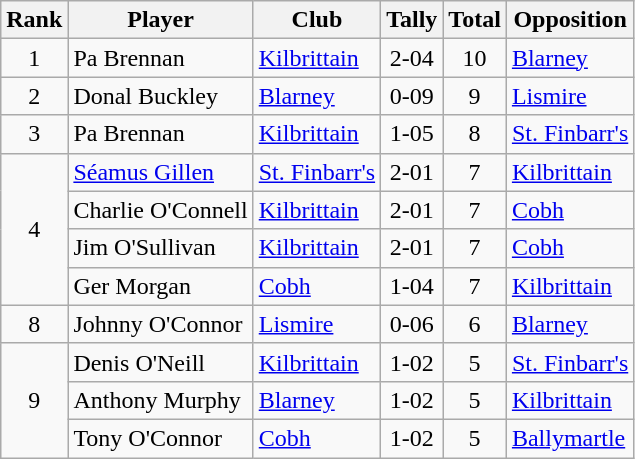<table class="wikitable">
<tr>
<th>Rank</th>
<th>Player</th>
<th>Club</th>
<th>Tally</th>
<th>Total</th>
<th>Opposition</th>
</tr>
<tr>
<td rowspan="1" style="text-align:center;">1</td>
<td>Pa Brennan</td>
<td><a href='#'>Kilbrittain</a></td>
<td align=center>2-04</td>
<td align=center>10</td>
<td><a href='#'>Blarney</a></td>
</tr>
<tr>
<td rowspan="1" style="text-align:center;">2</td>
<td>Donal Buckley</td>
<td><a href='#'>Blarney</a></td>
<td align=center>0-09</td>
<td align=center>9</td>
<td><a href='#'>Lismire</a></td>
</tr>
<tr>
<td rowspan="1" style="text-align:center;">3</td>
<td>Pa Brennan</td>
<td><a href='#'>Kilbrittain</a></td>
<td align=center>1-05</td>
<td align=center>8</td>
<td><a href='#'>St. Finbarr's</a></td>
</tr>
<tr>
<td rowspan="4" style="text-align:center;">4</td>
<td><a href='#'>Séamus Gillen</a></td>
<td><a href='#'>St. Finbarr's</a></td>
<td align=center>2-01</td>
<td align=center>7</td>
<td><a href='#'>Kilbrittain</a></td>
</tr>
<tr>
<td>Charlie O'Connell</td>
<td><a href='#'>Kilbrittain</a></td>
<td align=center>2-01</td>
<td align=center>7</td>
<td><a href='#'>Cobh</a></td>
</tr>
<tr>
<td>Jim O'Sullivan</td>
<td><a href='#'>Kilbrittain</a></td>
<td align=center>2-01</td>
<td align=center>7</td>
<td><a href='#'>Cobh</a></td>
</tr>
<tr>
<td>Ger Morgan</td>
<td><a href='#'>Cobh</a></td>
<td align=center>1-04</td>
<td align=center>7</td>
<td><a href='#'>Kilbrittain</a></td>
</tr>
<tr>
<td rowspan="1" style="text-align:center;">8</td>
<td>Johnny O'Connor</td>
<td><a href='#'>Lismire</a></td>
<td align=center>0-06</td>
<td align=center>6</td>
<td><a href='#'>Blarney</a></td>
</tr>
<tr>
<td rowspan="3" style="text-align:center;">9</td>
<td>Denis O'Neill</td>
<td><a href='#'>Kilbrittain</a></td>
<td align=center>1-02</td>
<td align=center>5</td>
<td><a href='#'>St. Finbarr's</a></td>
</tr>
<tr>
<td>Anthony Murphy</td>
<td><a href='#'>Blarney</a></td>
<td align=center>1-02</td>
<td align=center>5</td>
<td><a href='#'>Kilbrittain</a></td>
</tr>
<tr>
<td>Tony O'Connor</td>
<td><a href='#'>Cobh</a></td>
<td align=center>1-02</td>
<td align=center>5</td>
<td><a href='#'>Ballymartle</a></td>
</tr>
</table>
